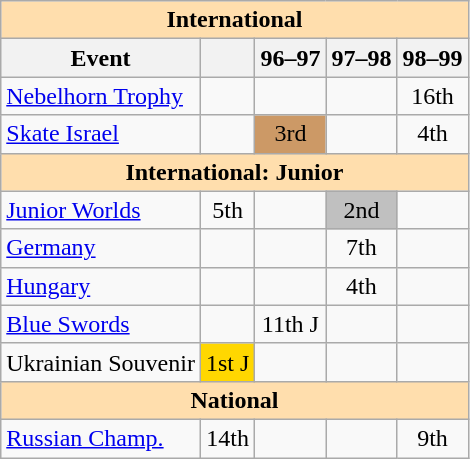<table class="wikitable" style="text-align:center">
<tr>
<th style="background-color: #ffdead; " colspan=5 align=center>International</th>
</tr>
<tr>
<th>Event</th>
<th></th>
<th>96–97</th>
<th>97–98</th>
<th>98–99</th>
</tr>
<tr>
<td align=left><a href='#'>Nebelhorn Trophy</a></td>
<td></td>
<td></td>
<td></td>
<td>16th</td>
</tr>
<tr>
<td align=left><a href='#'>Skate Israel</a></td>
<td></td>
<td bgcolor=cc9966>3rd</td>
<td></td>
<td>4th</td>
</tr>
<tr>
<th style="background-color: #ffdead; " colspan=5 align=center>International: Junior</th>
</tr>
<tr>
<td align=left><a href='#'>Junior Worlds</a></td>
<td>5th</td>
<td></td>
<td bgcolor=silver>2nd</td>
<td></td>
</tr>
<tr>
<td align=left> <a href='#'>Germany</a></td>
<td></td>
<td></td>
<td>7th</td>
<td></td>
</tr>
<tr>
<td align=left> <a href='#'>Hungary</a></td>
<td></td>
<td></td>
<td>4th</td>
<td></td>
</tr>
<tr>
<td align=left><a href='#'>Blue Swords</a></td>
<td></td>
<td>11th J</td>
<td></td>
<td></td>
</tr>
<tr>
<td align=left>Ukrainian Souvenir</td>
<td bgcolor=gold>1st J</td>
<td></td>
<td></td>
<td></td>
</tr>
<tr>
<th style="background-color: #ffdead; " colspan=5 align=center>National</th>
</tr>
<tr>
<td align=left><a href='#'>Russian Champ.</a></td>
<td>14th</td>
<td></td>
<td></td>
<td>9th</td>
</tr>
</table>
